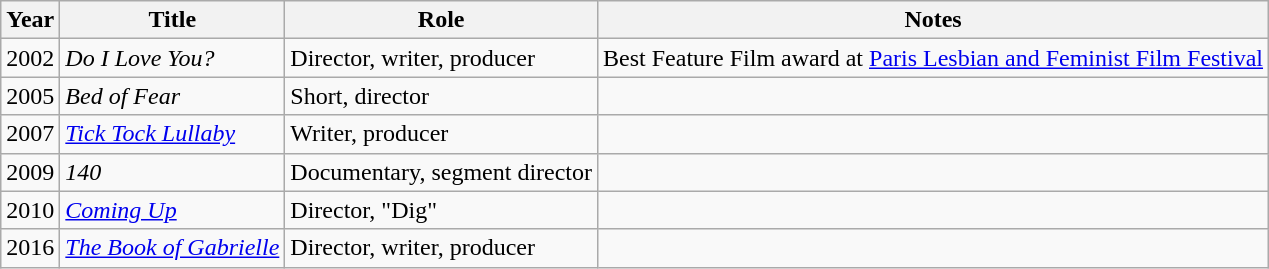<table class="wikitable">
<tr>
<th>Year</th>
<th>Title</th>
<th>Role</th>
<th>Notes</th>
</tr>
<tr>
<td>2002</td>
<td><em>Do I Love You?</em></td>
<td>Director, writer, producer</td>
<td>Best Feature Film award at <a href='#'>Paris Lesbian and Feminist Film Festival</a></td>
</tr>
<tr>
<td>2005</td>
<td><em>Bed of Fear</em></td>
<td>Short, director</td>
</tr>
<tr>
<td>2007</td>
<td><em><a href='#'>Tick Tock Lullaby</a></em></td>
<td>Writer, producer</td>
<td></td>
</tr>
<tr>
<td>2009</td>
<td><em>140</em></td>
<td>Documentary, segment director</td>
<td></td>
</tr>
<tr>
<td>2010</td>
<td><em><a href='#'>Coming Up</a></em></td>
<td>Director, "Dig"</td>
<td></td>
</tr>
<tr>
<td>2016</td>
<td><em><a href='#'>The Book of Gabrielle</a></em></td>
<td>Director, writer, producer</td>
<td></td>
</tr>
</table>
